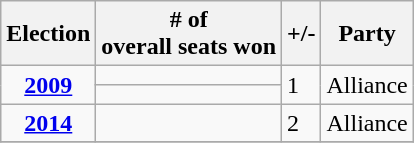<table class="sortable wikitable">
<tr>
<th>Election</th>
<th># of<br> overall seats won</th>
<th>+/-</th>
<th>Party</th>
</tr>
<tr>
<td rowspan=2 align=center><strong><a href='#'>2009</a></strong> </td>
<td></td>
<td rowspan=2> 1</td>
<td rowspan=2>Alliance</td>
</tr>
<tr>
<td></td>
</tr>
<tr>
<td align=center><strong><a href='#'>2014</a></strong></td>
<td></td>
<td> 2</td>
<td>Alliance</td>
</tr>
<tr>
</tr>
</table>
